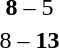<table style="text-align:center">
<tr>
<th width=200></th>
<th width=100></th>
<th width=200></th>
</tr>
<tr>
<td align=right><strong></strong></td>
<td><strong>8</strong> – 5</td>
<td align=left></td>
</tr>
<tr>
<td align=right></td>
<td>8 – <strong>13</strong></td>
<td align=left><strong></strong></td>
</tr>
</table>
